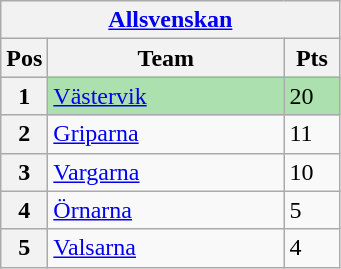<table class="wikitable">
<tr>
<th colspan="3"><a href='#'>Allsvenskan</a></th>
</tr>
<tr>
<th width=20>Pos</th>
<th width=150>Team</th>
<th width=30>Pts</th>
</tr>
<tr style="background:#ACE1AF;">
<th>1</th>
<td><a href='#'>Västervik</a></td>
<td>20</td>
</tr>
<tr>
<th>2</th>
<td><a href='#'>Griparna</a></td>
<td>11</td>
</tr>
<tr>
<th>3</th>
<td><a href='#'>Vargarna</a></td>
<td>10</td>
</tr>
<tr>
<th>4</th>
<td><a href='#'>Örnarna</a></td>
<td>5</td>
</tr>
<tr>
<th>5</th>
<td><a href='#'>Valsarna</a></td>
<td>4</td>
</tr>
</table>
